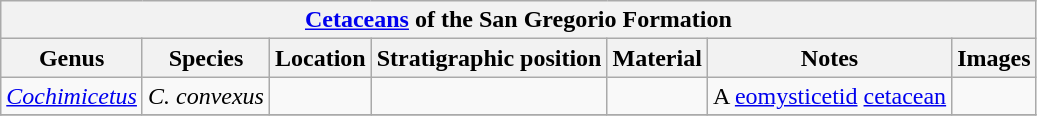<table class="wikitable" align="center">
<tr>
<th colspan="7" align="center"><a href='#'>Cetaceans</a> of the San Gregorio Formation</th>
</tr>
<tr>
<th>Genus</th>
<th>Species</th>
<th>Location</th>
<th>Stratigraphic position</th>
<th>Material</th>
<th>Notes</th>
<th>Images</th>
</tr>
<tr>
<td><em><a href='#'>Cochimicetus</a></em></td>
<td><em>C. convexus</em></td>
<td></td>
<td></td>
<td></td>
<td>A <a href='#'>eomysticetid</a> <a href='#'>cetacean</a></td>
<td></td>
</tr>
<tr>
</tr>
</table>
